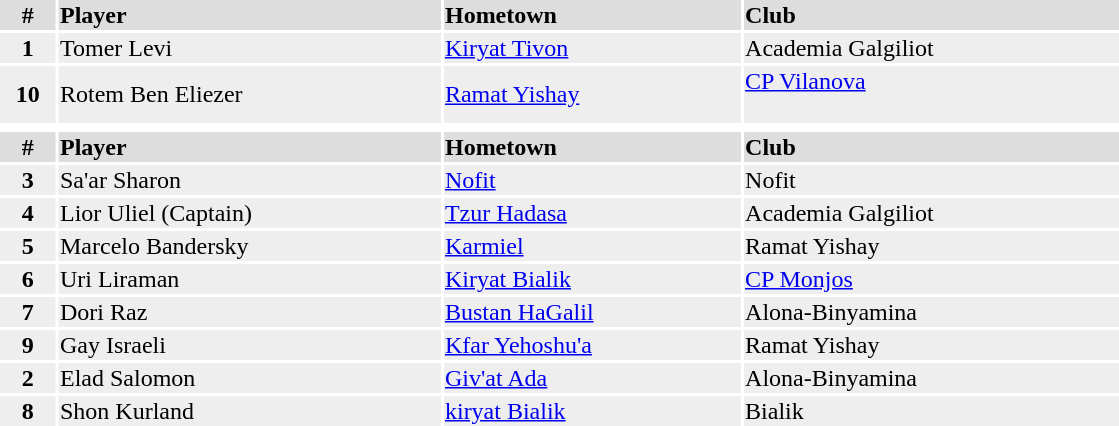<table width=750>
<tr>
<th colspan=9></th>
</tr>
<tr bgcolor="#dddddd">
<th width=5%>#</th>
<td align=left!!width=35%><strong>Player</strong></td>
<td align=center!!width=20%><strong>Hometown</strong></td>
<td align=center!!width=35%><strong>Club</strong></td>
</tr>
<tr bgcolor="#eeeeee">
<td align=center><strong>1</strong></td>
<td>Tomer Levi</td>
<td><a href='#'>Kiryat Tivon</a></td>
<td>Academia Galgiliot</td>
</tr>
<tr bgcolor="#eeeeee">
<td align=center><strong>10</strong></td>
<td>Rotem Ben Eliezer</td>
<td><a href='#'>Ramat Yishay</a></td>
<td><a href='#'>CP Vilanova</a><br><br></td>
</tr>
<tr>
<th colspan=9></th>
</tr>
<tr bgcolor="#dddddd">
<th width=5%>#</th>
<td align=left!!width=35%><strong>Player</strong></td>
<td align=center!!width=20%><strong>Hometown</strong></td>
<td align=center!!width=35%><strong>Club</strong></td>
</tr>
<tr bgcolor="#eeeeee">
<td align=center><strong>3</strong></td>
<td>Sa'ar Sharon</td>
<td><a href='#'>Nofit</a></td>
<td>Nofit</td>
</tr>
<tr bgcolor="#eeeeee">
<td align=center><strong>4</strong></td>
<td>Lior Uliel (Captain)</td>
<td><a href='#'>Tzur Hadasa</a></td>
<td>Academia Galgiliot</td>
</tr>
<tr bgcolor="#eeeeee">
<td align=center><strong>5</strong></td>
<td>Marcelo Bandersky</td>
<td><a href='#'>Karmiel</a></td>
<td>Ramat Yishay</td>
</tr>
<tr bgcolor="#eeeeee">
<td align=center><strong>6</strong></td>
<td>Uri Liraman</td>
<td><a href='#'>Kiryat Bialik</a></td>
<td><a href='#'>CP Monjos</a></td>
</tr>
<tr bgcolor="#eeeeee">
<td align=center><strong>7</strong></td>
<td>Dori Raz</td>
<td><a href='#'>Bustan HaGalil</a></td>
<td>Alona-Binyamina</td>
</tr>
<tr bgcolor="#eeeeee">
<td align=center><strong>9</strong></td>
<td>Gay Israeli</td>
<td><a href='#'>Kfar Yehoshu'a</a></td>
<td>Ramat Yishay</td>
</tr>
<tr bgcolor="#eeeeee">
<td align=center><strong>2</strong></td>
<td>Elad Salomon</td>
<td><a href='#'>Giv'at Ada</a></td>
<td>Alona-Binyamina</td>
</tr>
<tr bgcolor="#eeeeee">
<td align=center><strong>8</strong></td>
<td>Shon Kurland</td>
<td><a href='#'>kiryat Bialik</a></td>
<td>Bialik</td>
</tr>
</table>
